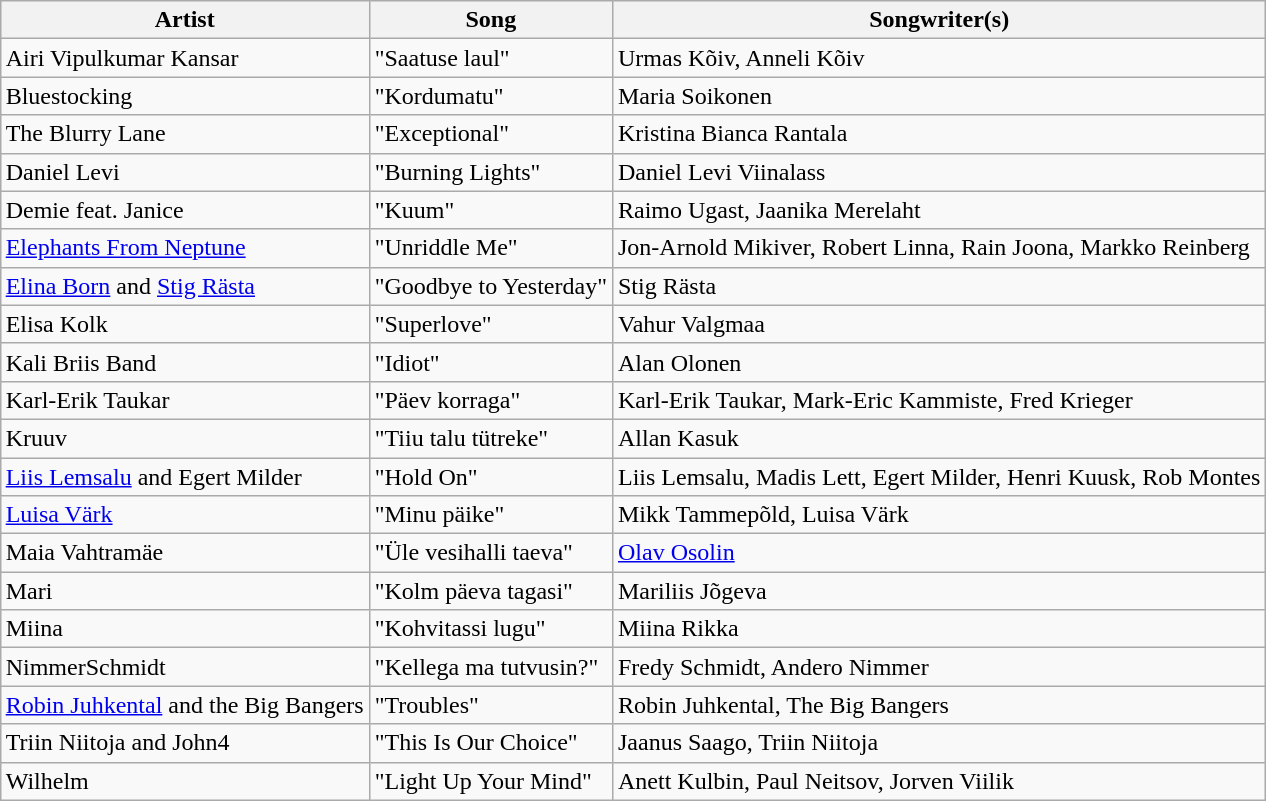<table class="sortable wikitable" style="margin: 1em auto 1em auto">
<tr>
<th>Artist</th>
<th>Song</th>
<th>Songwriter(s)</th>
</tr>
<tr>
<td>Airi Vipulkumar Kansar</td>
<td>"Saatuse laul"</td>
<td>Urmas Kõiv, Anneli Kõiv</td>
</tr>
<tr>
<td>Bluestocking</td>
<td>"Kordumatu"</td>
<td>Maria Soikonen</td>
</tr>
<tr>
<td data-sort-value="Blurry Lane, The">The Blurry Lane</td>
<td>"Exceptional"</td>
<td>Kristina Bianca Rantala</td>
</tr>
<tr>
<td>Daniel Levi</td>
<td>"Burning Lights"</td>
<td>Daniel Levi Viinalass</td>
</tr>
<tr>
<td>Demie feat. Janice</td>
<td>"Kuum"</td>
<td>Raimo Ugast, Jaanika Merelaht</td>
</tr>
<tr>
<td><a href='#'>Elephants From Neptune</a></td>
<td>"Unriddle Me"</td>
<td>Jon-Arnold Mikiver, Robert Linna, Rain Joona, Markko Reinberg</td>
</tr>
<tr>
<td><a href='#'>Elina Born</a> and <a href='#'>Stig Rästa</a></td>
<td>"Goodbye to Yesterday"</td>
<td>Stig Rästa</td>
</tr>
<tr>
<td>Elisa Kolk</td>
<td>"Superlove"</td>
<td>Vahur Valgmaa</td>
</tr>
<tr>
<td>Kali Briis Band</td>
<td>"Idiot"</td>
<td>Alan Olonen</td>
</tr>
<tr>
<td>Karl-Erik Taukar</td>
<td>"Päev korraga"</td>
<td>Karl-Erik Taukar, Mark-Eric Kammiste, Fred Krieger</td>
</tr>
<tr>
<td>Kruuv</td>
<td>"Tiiu talu tütreke"</td>
<td>Allan Kasuk</td>
</tr>
<tr>
<td><a href='#'>Liis Lemsalu</a> and Egert Milder</td>
<td>"Hold On"</td>
<td>Liis Lemsalu, Madis Lett, Egert Milder, Henri Kuusk, Rob Montes</td>
</tr>
<tr>
<td><a href='#'>Luisa Värk</a></td>
<td>"Minu päike"</td>
<td>Mikk Tammepõld, Luisa Värk</td>
</tr>
<tr>
<td>Maia Vahtramäe</td>
<td>"Üle vesihalli taeva"</td>
<td><a href='#'>Olav Osolin</a></td>
</tr>
<tr>
<td>Mari</td>
<td>"Kolm päeva tagasi"</td>
<td>Mariliis Jõgeva</td>
</tr>
<tr>
<td>Miina</td>
<td>"Kohvitassi lugu"</td>
<td>Miina Rikka</td>
</tr>
<tr>
<td>NimmerSchmidt</td>
<td>"Kellega ma tutvusin?"</td>
<td>Fredy Schmidt, Andero Nimmer</td>
</tr>
<tr>
<td><a href='#'>Robin Juhkental</a> and the Big Bangers</td>
<td>"Troubles"</td>
<td>Robin Juhkental, The Big Bangers</td>
</tr>
<tr>
<td>Triin Niitoja and John4</td>
<td>"This Is Our Choice"</td>
<td>Jaanus Saago, Triin Niitoja</td>
</tr>
<tr>
<td>Wilhelm</td>
<td>"Light Up Your Mind"</td>
<td>Anett Kulbin, Paul Neitsov, Jorven Viilik</td>
</tr>
</table>
